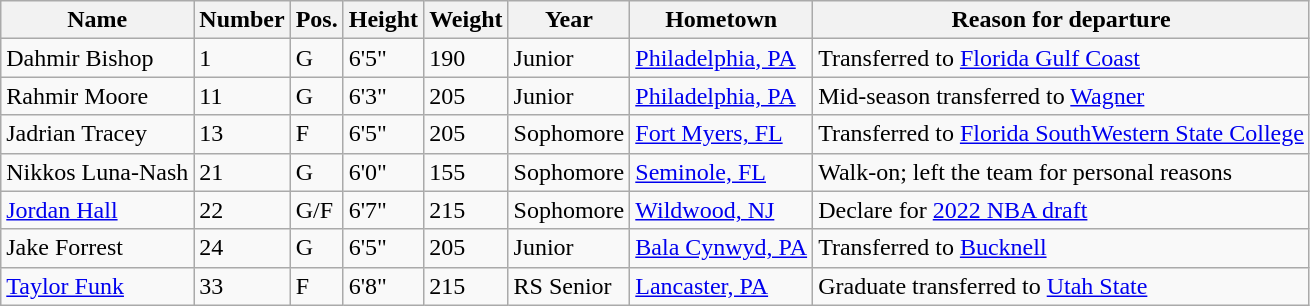<table class="wikitable sortable" border="1">
<tr>
<th>Name</th>
<th>Number</th>
<th>Pos.</th>
<th>Height</th>
<th>Weight</th>
<th>Year</th>
<th>Hometown</th>
<th class="unsortable">Reason for departure</th>
</tr>
<tr>
<td>Dahmir Bishop</td>
<td>1</td>
<td>G</td>
<td>6'5"</td>
<td>190</td>
<td>Junior</td>
<td><a href='#'>Philadelphia, PA</a></td>
<td>Transferred to <a href='#'>Florida Gulf Coast</a></td>
</tr>
<tr>
<td>Rahmir Moore</td>
<td>11</td>
<td>G</td>
<td>6'3"</td>
<td>205</td>
<td>Junior</td>
<td><a href='#'>Philadelphia, PA</a></td>
<td>Mid-season transferred to <a href='#'>Wagner</a></td>
</tr>
<tr>
<td>Jadrian Tracey</td>
<td>13</td>
<td>F</td>
<td>6'5"</td>
<td>205</td>
<td>Sophomore</td>
<td><a href='#'>Fort Myers, FL</a></td>
<td>Transferred to <a href='#'>Florida SouthWestern State College</a></td>
</tr>
<tr>
<td>Nikkos Luna-Nash</td>
<td>21</td>
<td>G</td>
<td>6'0"</td>
<td>155</td>
<td>Sophomore</td>
<td><a href='#'>Seminole, FL</a></td>
<td>Walk-on; left the team for personal reasons</td>
</tr>
<tr>
<td><a href='#'>Jordan Hall</a></td>
<td>22</td>
<td>G/F</td>
<td>6'7"</td>
<td>215</td>
<td>Sophomore</td>
<td><a href='#'>Wildwood, NJ</a></td>
<td>Declare for <a href='#'>2022 NBA draft</a></td>
</tr>
<tr>
<td>Jake Forrest</td>
<td>24</td>
<td>G</td>
<td>6'5"</td>
<td>205</td>
<td>Junior</td>
<td><a href='#'>Bala Cynwyd, PA</a></td>
<td>Transferred to <a href='#'>Bucknell</a></td>
</tr>
<tr>
<td><a href='#'>Taylor Funk</a></td>
<td>33</td>
<td>F</td>
<td>6'8"</td>
<td>215</td>
<td>RS Senior</td>
<td><a href='#'>Lancaster, PA</a></td>
<td>Graduate transferred to <a href='#'>Utah State</a></td>
</tr>
</table>
